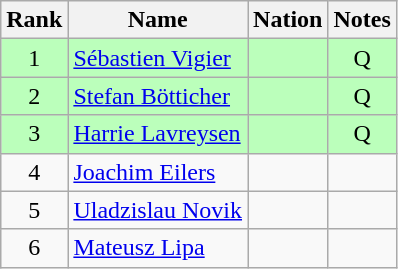<table class="wikitable sortable" style="text-align:center">
<tr>
<th>Rank</th>
<th>Name</th>
<th>Nation</th>
<th>Notes</th>
</tr>
<tr bgcolor=bbffbb>
<td>1</td>
<td align=left><a href='#'>Sébastien Vigier</a></td>
<td align=left></td>
<td>Q</td>
</tr>
<tr bgcolor=bbffbb>
<td>2</td>
<td align=left><a href='#'>Stefan Bötticher</a></td>
<td align=left></td>
<td>Q</td>
</tr>
<tr bgcolor=bbffbb>
<td>3</td>
<td align=left><a href='#'>Harrie Lavreysen</a></td>
<td align=left></td>
<td>Q</td>
</tr>
<tr>
<td>4</td>
<td align=left><a href='#'>Joachim Eilers</a></td>
<td align=left></td>
<td></td>
</tr>
<tr>
<td>5</td>
<td align=left><a href='#'>Uladzislau Novik</a></td>
<td align=left></td>
<td></td>
</tr>
<tr>
<td>6</td>
<td align=left><a href='#'>Mateusz Lipa</a></td>
<td align=left></td>
<td></td>
</tr>
</table>
